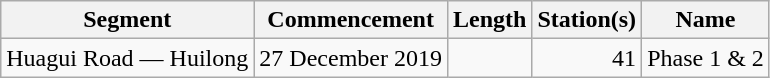<table class="wikitable" style="border-collapse: collapse; text-align: right;">
<tr>
<th>Segment</th>
<th>Commencement</th>
<th>Length</th>
<th>Station(s)</th>
<th>Name</th>
</tr>
<tr>
<td style="text-align: left;">Huagui Road — Huilong</td>
<td>27 December 2019</td>
<td></td>
<td>41</td>
<td style="text-align: left;">Phase 1 & 2</td>
</tr>
</table>
